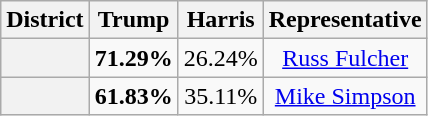<table class=wikitable>
<tr>
<th>District</th>
<th>Trump</th>
<th>Harris</th>
<th>Representative</th>
</tr>
<tr align=center>
<th></th>
<td><strong>71.29%</strong></td>
<td>26.24%</td>
<td><a href='#'>Russ Fulcher</a></td>
</tr>
<tr align=center>
<th></th>
<td><strong>61.83%</strong></td>
<td>35.11%</td>
<td><a href='#'>Mike Simpson</a></td>
</tr>
</table>
